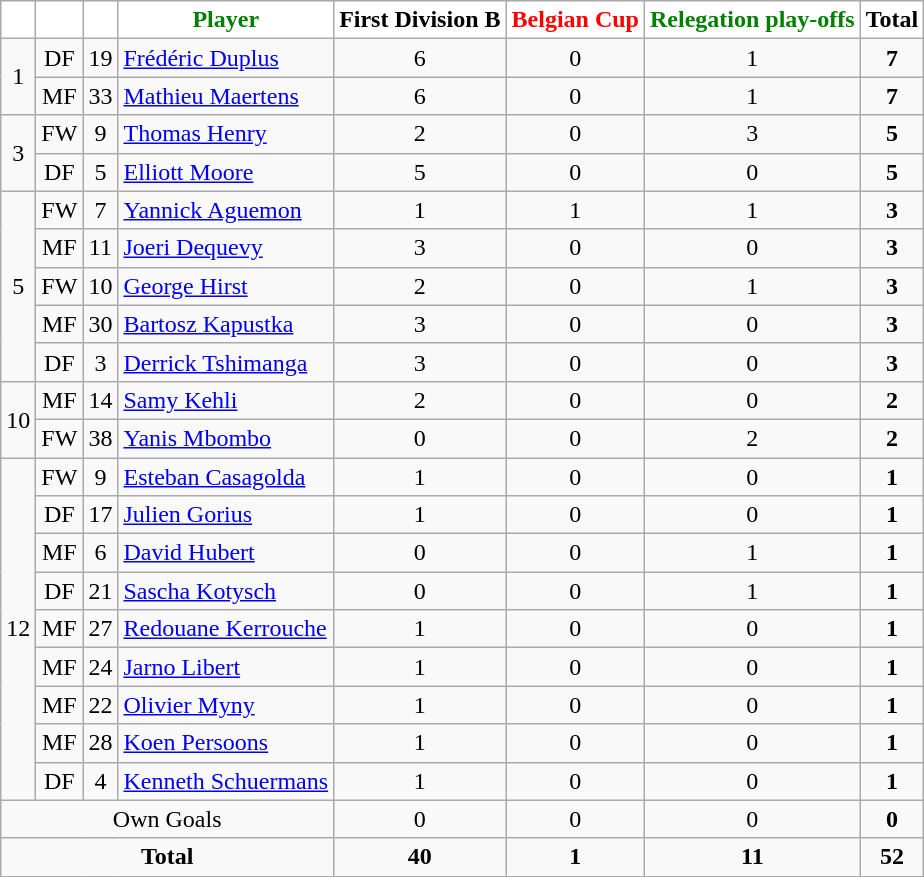<table class="wikitable" style="text-align:center">
<tr>
<th style="background:#ffffff; color:green;"></th>
<th style="background:#ffffff; color:black;"></th>
<th style="background:#ffffff; color:red;"></th>
<th style="background:#ffffff; color:green;">Player</th>
<th style="background:#ffffff; color:black;">First Division B</th>
<th style="background:#ffffff; color:red;">Belgian Cup</th>
<th style="background:#ffffff; color:green;">Relegation play-offs</th>
<th style="background:#ffffff; color:black;"><strong>Total</strong></th>
</tr>
<tr>
<td rowspan="2">1</td>
<td>DF</td>
<td>19</td>
<td align=left> <a href='#'>Frédéric Duplus</a></td>
<td>6</td>
<td>0</td>
<td>1</td>
<td><strong>7</strong></td>
</tr>
<tr>
<td>MF</td>
<td>33</td>
<td align=left> <a href='#'>Mathieu Maertens</a></td>
<td>6</td>
<td>0</td>
<td>1</td>
<td><strong>7</strong></td>
</tr>
<tr>
<td rowspan="2">3</td>
<td>FW</td>
<td>9</td>
<td align=left> <a href='#'>Thomas Henry</a></td>
<td>2</td>
<td>0</td>
<td>3</td>
<td><strong>5</strong></td>
</tr>
<tr>
<td>DF</td>
<td>5</td>
<td align=left> <a href='#'>Elliott Moore</a></td>
<td>5</td>
<td>0</td>
<td>0</td>
<td><strong>5</strong></td>
</tr>
<tr>
<td rowspan="5">5</td>
<td>FW</td>
<td>7</td>
<td align=left> <a href='#'>Yannick Aguemon</a></td>
<td>1</td>
<td>1</td>
<td>1</td>
<td><strong>3</strong></td>
</tr>
<tr>
<td>MF</td>
<td>11</td>
<td align=left> <a href='#'>Joeri Dequevy</a></td>
<td>3</td>
<td>0</td>
<td>0</td>
<td><strong>3</strong></td>
</tr>
<tr>
<td>FW</td>
<td>10</td>
<td align=left> <a href='#'>George Hirst</a></td>
<td>2</td>
<td>0</td>
<td>1</td>
<td><strong>3</strong></td>
</tr>
<tr>
<td>MF</td>
<td>30</td>
<td align=left> <a href='#'>Bartosz Kapustka</a></td>
<td>3</td>
<td>0</td>
<td>0</td>
<td><strong>3</strong></td>
</tr>
<tr>
<td>DF</td>
<td>3</td>
<td align=left> <a href='#'>Derrick Tshimanga</a></td>
<td>3</td>
<td>0</td>
<td>0</td>
<td><strong>3</strong></td>
</tr>
<tr>
<td rowspan="2">10</td>
<td>MF</td>
<td>14</td>
<td align=left> <a href='#'>Samy Kehli</a></td>
<td>2</td>
<td>0</td>
<td>0</td>
<td><strong>2</strong></td>
</tr>
<tr>
<td>FW</td>
<td>38</td>
<td align=left> <a href='#'>Yanis Mbombo</a></td>
<td>0</td>
<td>0</td>
<td>2</td>
<td><strong>2</strong></td>
</tr>
<tr>
<td rowspan="9">12</td>
<td>FW</td>
<td>9</td>
<td align=left> <a href='#'>Esteban Casagolda</a></td>
<td>1</td>
<td>0</td>
<td>0</td>
<td><strong>1</strong></td>
</tr>
<tr>
<td>DF</td>
<td>17</td>
<td align=left> <a href='#'>Julien Gorius</a></td>
<td>1</td>
<td>0</td>
<td>0</td>
<td><strong>1</strong></td>
</tr>
<tr>
<td>MF</td>
<td>6</td>
<td align=left> <a href='#'>David Hubert</a></td>
<td>0</td>
<td>0</td>
<td>1</td>
<td><strong>1</strong></td>
</tr>
<tr>
<td>DF</td>
<td>21</td>
<td align=left> <a href='#'>Sascha Kotysch</a></td>
<td>0</td>
<td>0</td>
<td>1</td>
<td><strong>1</strong></td>
</tr>
<tr>
<td>MF</td>
<td>27</td>
<td align=left> <a href='#'>Redouane Kerrouche</a></td>
<td>1</td>
<td>0</td>
<td>0</td>
<td><strong>1</strong></td>
</tr>
<tr>
<td>MF</td>
<td>24</td>
<td align=left> <a href='#'>Jarno Libert</a></td>
<td>1</td>
<td>0</td>
<td>0</td>
<td><strong>1</strong></td>
</tr>
<tr>
<td>MF</td>
<td>22</td>
<td align=left> <a href='#'>Olivier Myny</a></td>
<td>1</td>
<td>0</td>
<td>0</td>
<td><strong>1</strong></td>
</tr>
<tr>
<td>MF</td>
<td>28</td>
<td align=left> <a href='#'>Koen Persoons</a></td>
<td>1</td>
<td>0</td>
<td>0</td>
<td><strong>1</strong></td>
</tr>
<tr>
<td>DF</td>
<td>4</td>
<td align=left> <a href='#'>Kenneth Schuermans</a></td>
<td>1</td>
<td>0</td>
<td>0</td>
<td><strong>1</strong></td>
</tr>
<tr>
<td colspan="4">Own Goals</td>
<td>0</td>
<td>0</td>
<td>0</td>
<td><strong>0</strong></td>
</tr>
<tr>
<td colspan="4"><strong>Total</strong></td>
<td><strong>40</strong></td>
<td><strong>1</strong></td>
<td><strong>11</strong></td>
<td><strong>52</strong></td>
</tr>
</table>
